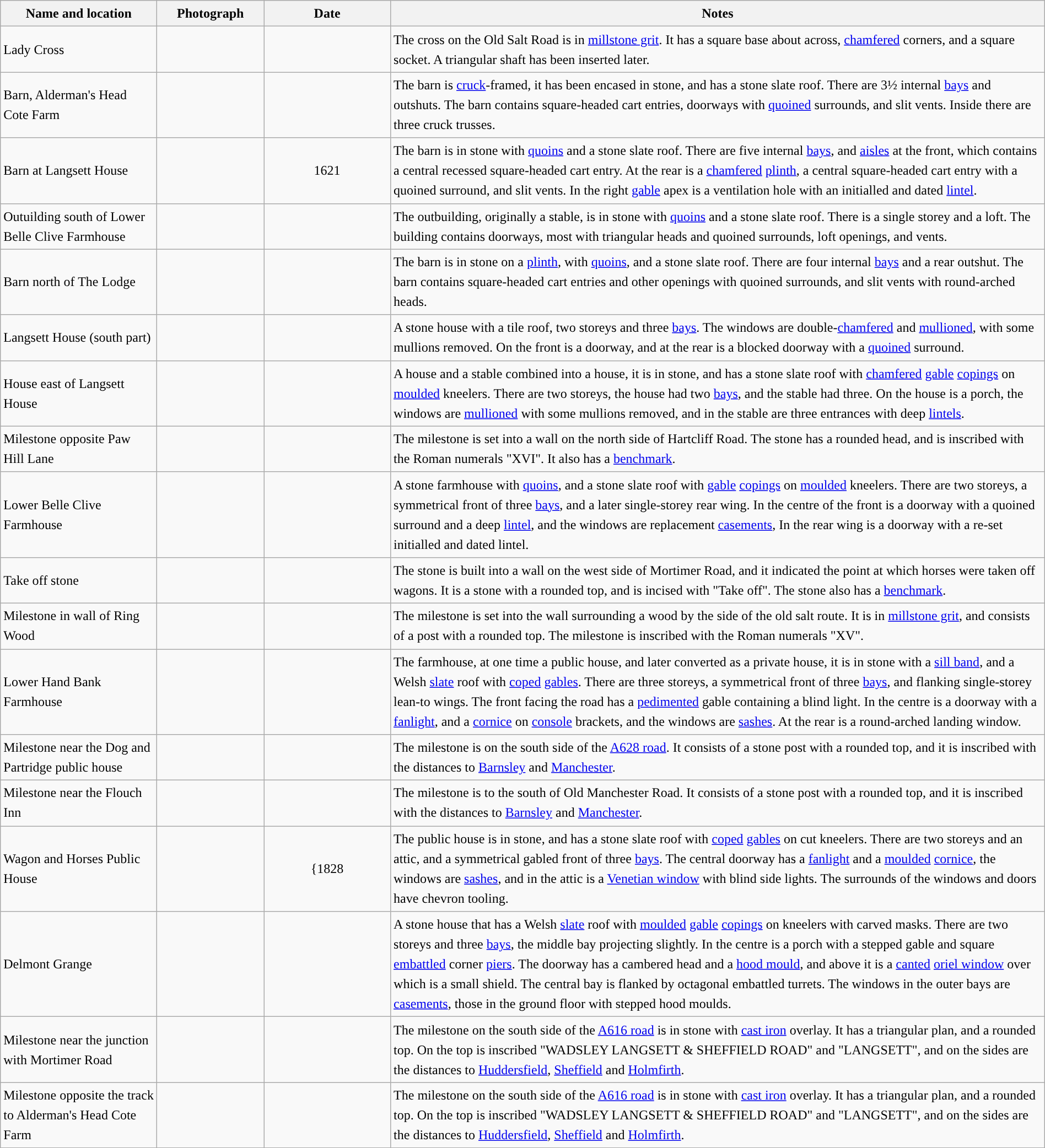<table class="wikitable sortable plainrowheaders" style="width:100%;border:0px;text-align:left;line-height:150%;">
<tr>
<th scope="col"  style="width:150px">Name and location</th>
<th scope="col"  style="width:100px" class="unsortable">Photograph</th>
<th scope="col"  style="width:120px">Date</th>
<th scope="col"  style="width:650px" class="unsortable">Notes</th>
</tr>
<tr>
<td>Lady Cross<br><small></small></td>
<td></td>
<td align="center"></td>
<td>The cross on the Old Salt Road is in <a href='#'>millstone grit</a>.  It has a square base about  across, <a href='#'>chamfered</a> corners, and a square socket.  A triangular shaft has been inserted later.</td>
</tr>
<tr>
<td>Barn, Alderman's Head Cote Farm<br><small></small></td>
<td></td>
<td align="center"></td>
<td>The barn is <a href='#'>cruck</a>-framed, it has been encased in stone, and has a stone slate roof.  There are 3½ internal <a href='#'>bays</a> and outshuts.  The barn contains square-headed cart entries, doorways with <a href='#'>quoined</a> surrounds, and slit vents.  Inside there are three cruck trusses.</td>
</tr>
<tr>
<td>Barn at Langsett House<br><small></small></td>
<td></td>
<td align="center">1621</td>
<td>The barn is in stone with <a href='#'>quoins</a> and a stone slate roof.  There are five internal <a href='#'>bays</a>, and <a href='#'>aisles</a> at the front, which contains a central recessed square-headed cart entry.  At the rear is a <a href='#'>chamfered</a> <a href='#'>plinth</a>, a central square-headed cart entry with a quoined surround, and slit vents.  In the right <a href='#'>gable</a> apex is a ventilation hole with an initialled and dated <a href='#'>lintel</a>.</td>
</tr>
<tr>
<td>Outuilding south of Lower Belle Clive Farmhouse<br><small></small></td>
<td></td>
<td align="center"></td>
<td>The outbuilding, originally a stable, is in stone with <a href='#'>quoins</a> and a stone slate roof.  There is a single storey and a loft.  The building contains doorways, most with triangular heads and quoined surrounds, loft openings, and vents.</td>
</tr>
<tr>
<td>Barn north of The Lodge<br><small></small></td>
<td></td>
<td align="center"></td>
<td>The barn is in stone on a <a href='#'>plinth</a>, with <a href='#'>quoins</a>, and a stone slate roof.  There are four internal <a href='#'>bays</a> and a rear outshut.  The barn contains square-headed cart entries and other openings with quoined surrounds, and slit vents with round-arched heads.</td>
</tr>
<tr>
<td>Langsett House (south part)<br><small></small></td>
<td></td>
<td align="center"></td>
<td>A stone house with a tile roof, two storeys and three <a href='#'>bays</a>.  The windows are double-<a href='#'>chamfered</a> and <a href='#'>mullioned</a>, with some mullions removed.  On the front is a doorway, and at the rear is a blocked doorway with a <a href='#'>quoined</a> surround.</td>
</tr>
<tr>
<td>House east of Langsett House<br><small></small></td>
<td></td>
<td align="center"></td>
<td>A house and a stable combined into a house, it is in stone, and has a stone slate roof with <a href='#'>chamfered</a> <a href='#'>gable</a> <a href='#'>copings</a> on <a href='#'>moulded</a> kneelers.  There are two storeys, the house had two <a href='#'>bays</a>, and the stable had three.  On the house is a porch, the windows are <a href='#'>mullioned</a> with some mullions removed, and in the stable are three entrances with deep <a href='#'>lintels</a>.</td>
</tr>
<tr>
<td>Milestone opposite Paw Hill Lane<br><small></small></td>
<td></td>
<td align="center"></td>
<td>The milestone is set into a wall on the north side of Hartcliff Road.  The stone has a rounded head, and is inscribed with the Roman numerals "XVI".  It also has a <a href='#'>benchmark</a>.</td>
</tr>
<tr>
<td>Lower Belle Clive Farmhouse<br><small></small></td>
<td></td>
<td align="center"></td>
<td>A stone farmhouse with <a href='#'>quoins</a>, and a stone slate roof with <a href='#'>gable</a> <a href='#'>copings</a> on <a href='#'>moulded</a> kneelers.  There are two storeys, a symmetrical front of three <a href='#'>bays</a>, and a later single-storey rear wing.  In the centre of the front is a doorway with a quoined surround and a deep <a href='#'>lintel</a>, and the windows are replacement <a href='#'>casements</a>,  In the rear wing is a doorway with a re-set initialled and dated lintel.</td>
</tr>
<tr>
<td>Take off stone<br><small></small></td>
<td></td>
<td align="center"></td>
<td>The stone is built into a wall on the west side of Mortimer Road, and it indicated the point at which horses were taken off wagons.  It is a stone with a rounded top, and is incised with "Take off". The stone also has a <a href='#'>benchmark</a>.</td>
</tr>
<tr>
<td>Milestone in wall of Ring Wood<br><small></small></td>
<td></td>
<td align="center"></td>
<td>The milestone is set into the wall surrounding a wood by the side of the old salt route.  It is in <a href='#'>millstone grit</a>, and consists of a post with a rounded top.  The milestone is inscribed with the Roman numerals "XV".</td>
</tr>
<tr>
<td>Lower Hand Bank Farmhouse<br><small></small></td>
<td></td>
<td align="center"></td>
<td>The farmhouse, at one time a public house, and later converted as a private house, it is in stone with a <a href='#'>sill band</a>, and a Welsh <a href='#'>slate</a> roof with <a href='#'>coped</a> <a href='#'>gables</a>.  There are three storeys, a symmetrical front of three <a href='#'>bays</a>, and flanking single-storey lean-to wings.  The front facing the road has a <a href='#'>pedimented</a> gable containing a blind light.  In the centre is a doorway with a <a href='#'>fanlight</a>, and a <a href='#'>cornice</a> on <a href='#'>console</a> brackets, and the windows are <a href='#'>sashes</a>.  At the rear is a round-arched landing window.</td>
</tr>
<tr>
<td>Milestone near the Dog and Partridge public house<br><small></small></td>
<td></td>
<td align="center"></td>
<td>The milestone is on the south side of the <a href='#'>A628 road</a>.  It consists of a stone post with a rounded top, and it is inscribed with the distances to <a href='#'>Barnsley</a> and <a href='#'>Manchester</a>.</td>
</tr>
<tr>
<td>Milestone near the Flouch Inn<br><small></small></td>
<td></td>
<td align="center"></td>
<td>The milestone is to the south of Old Manchester Road.  It consists of a stone post with a rounded top, and it is inscribed with the distances to <a href='#'>Barnsley</a> and <a href='#'>Manchester</a>.</td>
</tr>
<tr>
<td>Wagon and Horses Public House<br><small></small></td>
<td></td>
<td align="center">{1828</td>
<td>The public house is in stone, and has a stone slate roof with <a href='#'>coped</a> <a href='#'>gables</a> on cut kneelers.  There are two storeys and an attic, and a symmetrical gabled front of three <a href='#'>bays</a>.  The central doorway has a <a href='#'>fanlight</a> and a <a href='#'>moulded</a> <a href='#'>cornice</a>, the windows are <a href='#'>sashes</a>, and in the attic is a <a href='#'>Venetian window</a> with blind side lights.  The surrounds of the windows and doors have chevron tooling.</td>
</tr>
<tr>
<td>Delmont Grange<br><small></small></td>
<td></td>
<td align="center"></td>
<td>A stone house that has a Welsh <a href='#'>slate</a> roof with <a href='#'>moulded</a> <a href='#'>gable</a> <a href='#'>copings</a> on kneelers with carved masks.  There are two storeys and three <a href='#'>bays</a>, the middle bay projecting slightly.  In the centre is a porch with a stepped gable and square <a href='#'>embattled</a> corner <a href='#'>piers</a>.  The doorway has a cambered head and a <a href='#'>hood mould</a>, and above it is a <a href='#'>canted</a> <a href='#'>oriel window</a> over which is a small shield.  The central bay is flanked by octagonal embattled turrets.  The windows in the outer bays are <a href='#'>casements</a>, those in the ground floor with stepped hood moulds.</td>
</tr>
<tr>
<td>Milestone near the junction with Mortimer Road<br><small></small></td>
<td></td>
<td align="center"></td>
<td>The milestone on the south side of the <a href='#'>A616 road</a> is in stone with <a href='#'>cast iron</a> overlay.  It has a triangular plan, and a rounded top.  On the top is inscribed "WADSLEY LANGSETT & SHEFFIELD ROAD" and "LANGSETT", and on the sides are the distances to <a href='#'>Huddersfield</a>, <a href='#'>Sheffield</a> and <a href='#'>Holmfirth</a>.</td>
</tr>
<tr>
<td>Milestone opposite the track to Alderman's Head Cote Farm<br><small></small></td>
<td></td>
<td align="center"></td>
<td>The milestone on the south side of the <a href='#'>A616 road</a> is in stone with <a href='#'>cast iron</a> overlay.  It has a triangular plan, and a rounded top.  On the top is inscribed "WADSLEY LANGSETT & SHEFFIELD ROAD" and "LANGSETT", and on the sides are the distances to <a href='#'>Huddersfield</a>, <a href='#'>Sheffield</a> and <a href='#'>Holmfirth</a>.</td>
</tr>
<tr>
</tr>
</table>
